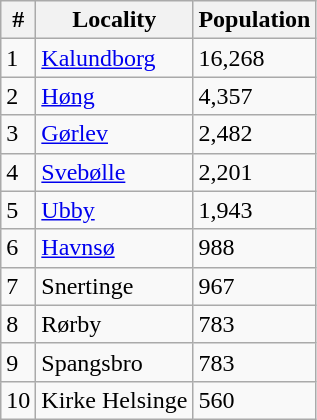<table class="wikitable">
<tr>
<th>#</th>
<th>Locality</th>
<th>Population</th>
</tr>
<tr>
<td>1</td>
<td><a href='#'>Kalundborg</a></td>
<td>16,268</td>
</tr>
<tr>
<td>2</td>
<td><a href='#'>Høng</a></td>
<td>4,357</td>
</tr>
<tr>
<td>3</td>
<td><a href='#'>Gørlev</a></td>
<td>2,482</td>
</tr>
<tr>
<td>4</td>
<td><a href='#'>Svebølle</a></td>
<td>2,201</td>
</tr>
<tr>
<td>5</td>
<td><a href='#'>Ubby</a></td>
<td>1,943</td>
</tr>
<tr>
<td>6</td>
<td><a href='#'>Havnsø</a></td>
<td>988</td>
</tr>
<tr>
<td>7</td>
<td>Snertinge</td>
<td>967</td>
</tr>
<tr>
<td>8</td>
<td>Rørby</td>
<td>783</td>
</tr>
<tr>
<td>9</td>
<td>Spangsbro</td>
<td>783</td>
</tr>
<tr>
<td>10</td>
<td>Kirke Helsinge</td>
<td>560</td>
</tr>
</table>
